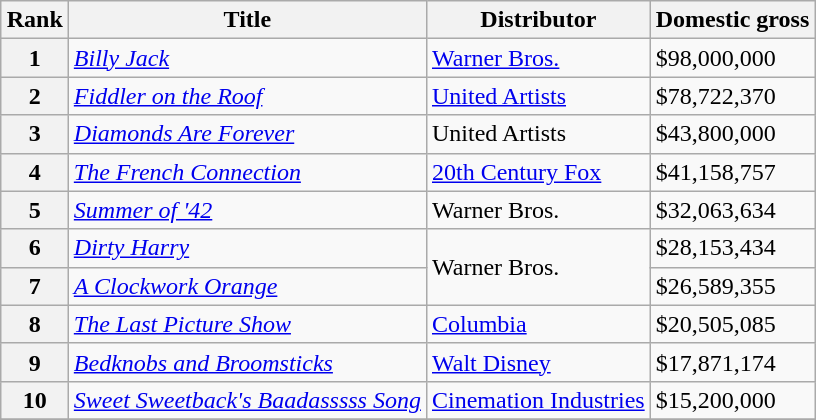<table class="wikitable sortable" style="margin:auto; margin:auto;">
<tr>
<th>Rank</th>
<th>Title</th>
<th>Distributor</th>
<th>Domestic gross</th>
</tr>
<tr>
<th style="text-align:center;">1</th>
<td><em><a href='#'>Billy Jack</a></em></td>
<td><a href='#'>Warner Bros.</a></td>
<td>$98,000,000</td>
</tr>
<tr>
<th style="text-align:center;">2</th>
<td><em><a href='#'>Fiddler on the Roof</a></em></td>
<td><a href='#'>United Artists</a></td>
<td>$78,722,370</td>
</tr>
<tr>
<th style="text-align:center;">3</th>
<td><em><a href='#'>Diamonds Are Forever</a></em></td>
<td>United Artists</td>
<td>$43,800,000</td>
</tr>
<tr>
<th style="text-align:center;">4</th>
<td><em><a href='#'>The French Connection</a></em></td>
<td><a href='#'>20th Century Fox</a></td>
<td>$41,158,757</td>
</tr>
<tr>
<th style="text-align:center;">5</th>
<td><em><a href='#'>Summer of '42</a></em></td>
<td>Warner Bros.</td>
<td>$32,063,634</td>
</tr>
<tr>
<th style="text-align:center;">6</th>
<td><em><a href='#'>Dirty Harry</a></em></td>
<td rowspan="2">Warner Bros.</td>
<td>$28,153,434</td>
</tr>
<tr>
<th style="text-align:center;">7</th>
<td><em><a href='#'>A Clockwork Orange</a></em></td>
<td>$26,589,355</td>
</tr>
<tr>
<th style="text-align:center;">8</th>
<td><em><a href='#'>The Last Picture Show</a></em></td>
<td><a href='#'>Columbia</a></td>
<td>$20,505,085</td>
</tr>
<tr>
<th style="text-align:center;">9</th>
<td><em><a href='#'>Bedknobs and Broomsticks</a></em></td>
<td><a href='#'>Walt Disney</a></td>
<td>$17,871,174</td>
</tr>
<tr>
<th style="text-align:center;">10</th>
<td><em><a href='#'>Sweet Sweetback's Baadasssss Song</a></em></td>
<td><a href='#'>Cinemation Industries</a></td>
<td>$15,200,000</td>
</tr>
<tr>
</tr>
</table>
